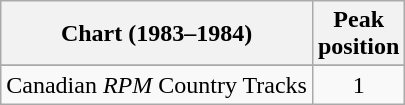<table class="wikitable sortable">
<tr>
<th align="left">Chart (1983–1984)</th>
<th align="center">Peak<br>position</th>
</tr>
<tr>
</tr>
<tr>
<td align="left">Canadian <em>RPM</em> Country Tracks</td>
<td align="center">1</td>
</tr>
</table>
